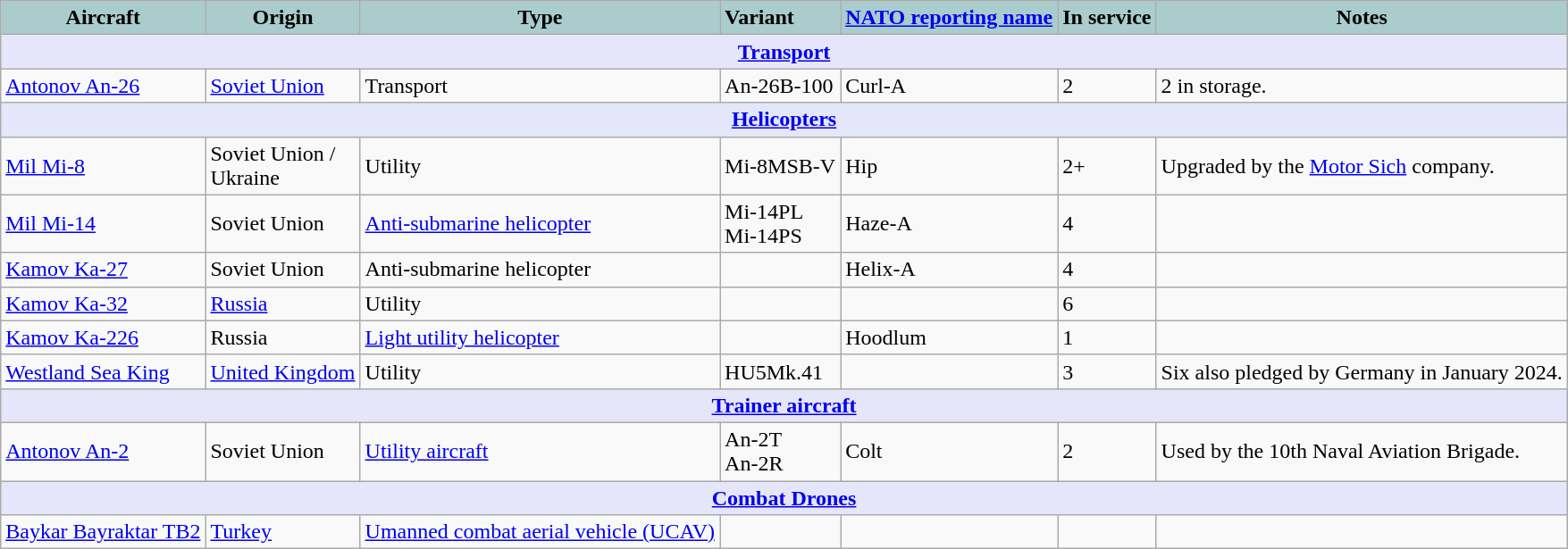<table class="wikitable">
<tr>
<th style="text-align:center; background:#acc;">Aircraft</th>
<th style="text-align: center; background:#acc;">Origin</th>
<th style="text-align:l center; background:#acc;">Type</th>
<th style="text-align:left; background:#acc;">Variant</th>
<th style="text-align: center; background:#acc;"><a href='#'>NATO reporting name</a></th>
<th style="text-align:center; background:#acc;">In service</th>
<th style="text-align: center; background:#acc;">Notes</th>
</tr>
<tr>
<th colspan="7" style="align: center; background: lavender;"><a href='#'>Transport</a></th>
</tr>
<tr>
<td><a href='#'>Antonov An-26</a></td>
<td><a href='#'>Soviet Union</a></td>
<td>Transport</td>
<td>An-26B-100</td>
<td>Curl-A</td>
<td>2</td>
<td>2 in storage.</td>
</tr>
<tr>
<th colspan="7" style="align: center; background: lavender;"><a href='#'>Helicopters</a></th>
</tr>
<tr>
<td><a href='#'>Mil Mi-8</a></td>
<td>Soviet Union /<br> Ukraine</td>
<td>Utility</td>
<td>Mi-8MSB-V</td>
<td>Hip</td>
<td>2+</td>
<td>Upgraded by the <a href='#'>Motor Sich</a> company.</td>
</tr>
<tr>
<td><a href='#'>Mil Mi-14</a></td>
<td>Soviet Union</td>
<td><a href='#'>Anti-submarine helicopter</a></td>
<td>Mi-14PL<br>Mi-14PS</td>
<td>Haze-A</td>
<td>4</td>
<td></td>
</tr>
<tr>
<td><a href='#'>Kamov Ka-27</a></td>
<td>Soviet Union</td>
<td>Anti-submarine helicopter</td>
<td></td>
<td>Helix-A</td>
<td>4</td>
<td></td>
</tr>
<tr>
<td><a href='#'>Kamov Ka-32</a></td>
<td><a href='#'>Russia</a></td>
<td>Utility</td>
<td></td>
<td></td>
<td>6</td>
<td></td>
</tr>
<tr>
<td><a href='#'>Kamov Ka-226</a></td>
<td>Russia</td>
<td><a href='#'>Light utility helicopter</a></td>
<td></td>
<td>Hoodlum</td>
<td>1</td>
<td></td>
</tr>
<tr>
<td><a href='#'>Westland Sea King</a></td>
<td><a href='#'>United Kingdom</a></td>
<td>Utility</td>
<td>HU5Mk.41</td>
<td></td>
<td>3</td>
<td>Six also pledged by Germany in January 2024.</td>
</tr>
<tr>
<th colspan="7" style="align: center; background: lavender;"><a href='#'>Trainer aircraft</a></th>
</tr>
<tr>
<td><a href='#'>Antonov An-2</a></td>
<td>Soviet Union</td>
<td><a href='#'>Utility aircraft</a></td>
<td>An-2T<br>An-2R</td>
<td>Colt</td>
<td>2</td>
<td>Used by the 10th Naval Aviation Brigade.</td>
</tr>
<tr>
<th colspan="7" style="align: center; background: lavender;"><a href='#'>Combat Drones</a></th>
</tr>
<tr>
<td><a href='#'>Baykar Bayraktar TB2</a></td>
<td><a href='#'>Turkey</a></td>
<td><a href='#'>Umanned combat aerial vehicle (UCAV)</a></td>
<td></td>
<td></td>
<td></td>
<td></td>
</tr>
</table>
